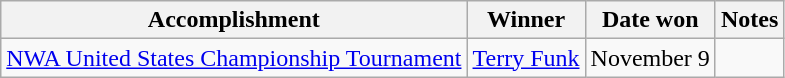<table class="wikitable">
<tr>
<th>Accomplishment</th>
<th>Winner</th>
<th>Date won</th>
<th>Notes</th>
</tr>
<tr>
<td><a href='#'>NWA United States Championship Tournament</a></td>
<td><a href='#'>Terry Funk</a></td>
<td>November 9</td>
<td></td>
</tr>
</table>
